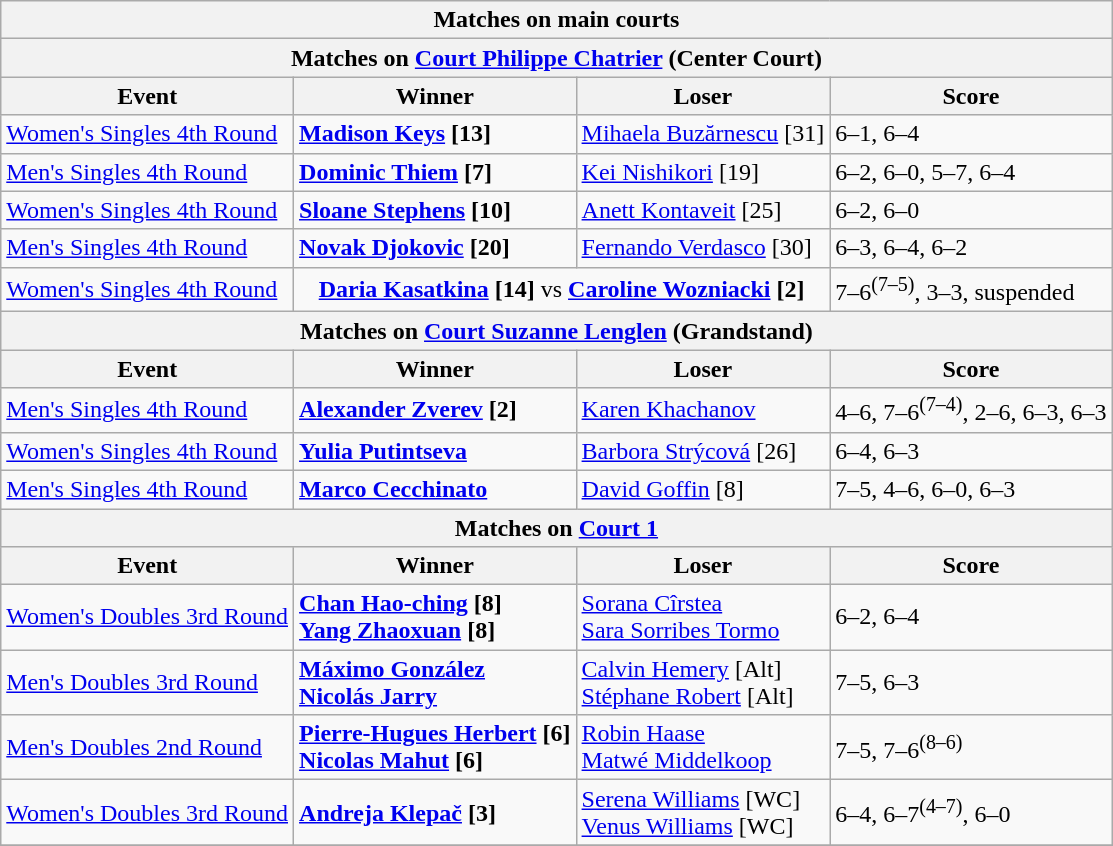<table class="wikitable">
<tr>
<th colspan=4 style=white-space:nowrap>Matches on main courts</th>
</tr>
<tr>
<th colspan=4><strong>Matches on <a href='#'>Court Philippe Chatrier</a> (Center Court)</strong></th>
</tr>
<tr>
<th>Event</th>
<th>Winner</th>
<th>Loser</th>
<th>Score</th>
</tr>
<tr>
<td><a href='#'>Women's Singles 4th Round</a></td>
<td> <strong><a href='#'>Madison Keys</a> [13]</strong></td>
<td> <a href='#'>Mihaela Buzărnescu</a> [31]</td>
<td>6–1, 6–4</td>
</tr>
<tr>
<td><a href='#'>Men's Singles 4th Round</a></td>
<td> <strong><a href='#'>Dominic Thiem</a> [7]</strong></td>
<td> <a href='#'>Kei Nishikori</a> [19]</td>
<td>6–2, 6–0, 5–7, 6–4</td>
</tr>
<tr>
<td><a href='#'>Women's Singles 4th Round</a></td>
<td> <strong><a href='#'>Sloane Stephens</a> [10]</strong></td>
<td> <a href='#'>Anett Kontaveit</a> [25]</td>
<td>6–2, 6–0</td>
</tr>
<tr>
<td><a href='#'>Men's Singles 4th Round</a></td>
<td> <strong><a href='#'>Novak Djokovic</a> [20]</strong></td>
<td> <a href='#'>Fernando Verdasco</a> [30]</td>
<td>6–3, 6–4, 6–2</td>
</tr>
<tr>
<td><a href='#'>Women's Singles 4th Round</a></td>
<td colspan=2 align=center> <strong><a href='#'>Daria Kasatkina</a> [14]</strong> vs  <strong><a href='#'>Caroline Wozniacki</a> [2]</strong></td>
<td>7–6<sup>(7–5)</sup>, 3–3, suspended</td>
</tr>
<tr>
<th colspan=4><strong>Matches on <a href='#'>Court Suzanne Lenglen</a> (Grandstand)</strong></th>
</tr>
<tr>
<th>Event</th>
<th>Winner</th>
<th>Loser</th>
<th>Score</th>
</tr>
<tr>
<td><a href='#'>Men's Singles 4th Round</a></td>
<td> <strong><a href='#'>Alexander Zverev</a> [2]</strong></td>
<td> <a href='#'>Karen Khachanov</a></td>
<td>4–6, 7–6<sup>(7–4)</sup>, 2–6, 6–3, 6–3</td>
</tr>
<tr>
<td><a href='#'>Women's Singles 4th Round</a></td>
<td> <strong><a href='#'>Yulia Putintseva</a></strong></td>
<td> <a href='#'>Barbora Strýcová</a> [26]</td>
<td>6–4, 6–3</td>
</tr>
<tr>
<td><a href='#'>Men's Singles 4th Round</a></td>
<td> <strong><a href='#'>Marco Cecchinato</a></strong></td>
<td> <a href='#'>David Goffin</a> [8]</td>
<td>7–5, 4–6, 6–0, 6–3</td>
</tr>
<tr>
<th colspan=4><strong>Matches on <a href='#'>Court 1</a></strong></th>
</tr>
<tr>
<th>Event</th>
<th>Winner</th>
<th>Loser</th>
<th>Score</th>
</tr>
<tr>
<td><a href='#'>Women's Doubles 3rd Round</a></td>
<td> <strong><a href='#'>Chan Hao-ching</a> [8]<br> <a href='#'>Yang Zhaoxuan</a> [8]</strong></td>
<td> <a href='#'>Sorana Cîrstea</a><br> <a href='#'>Sara Sorribes Tormo</a></td>
<td>6–2, 6–4</td>
</tr>
<tr>
<td><a href='#'>Men's Doubles 3rd Round</a></td>
<td> <strong><a href='#'>Máximo González</a><br> <a href='#'>Nicolás Jarry</a></strong></td>
<td> <a href='#'>Calvin Hemery</a> [Alt]<br> <a href='#'>Stéphane Robert</a> [Alt]</td>
<td>7–5, 6–3</td>
</tr>
<tr>
<td><a href='#'>Men's Doubles 2nd Round</a></td>
<td> <strong><a href='#'>Pierre-Hugues Herbert</a> [6]</strong><br> <strong><a href='#'>Nicolas Mahut</a> [6]</strong></td>
<td> <a href='#'>Robin Haase</a><br> <a href='#'>Matwé Middelkoop</a></td>
<td>7–5, 7–6<sup>(8–6)</sup></td>
</tr>
<tr>
<td><a href='#'>Women's Doubles 3rd Round</a></td>
<td> <strong><a href='#'>Andreja Klepač</a> [3]</strong> <br> </td>
<td> <a href='#'>Serena Williams</a> [WC]<br>  <a href='#'>Venus Williams</a> [WC]</td>
<td>6–4, 6–7<sup>(4–7)</sup>, 6–0</td>
</tr>
<tr>
</tr>
</table>
